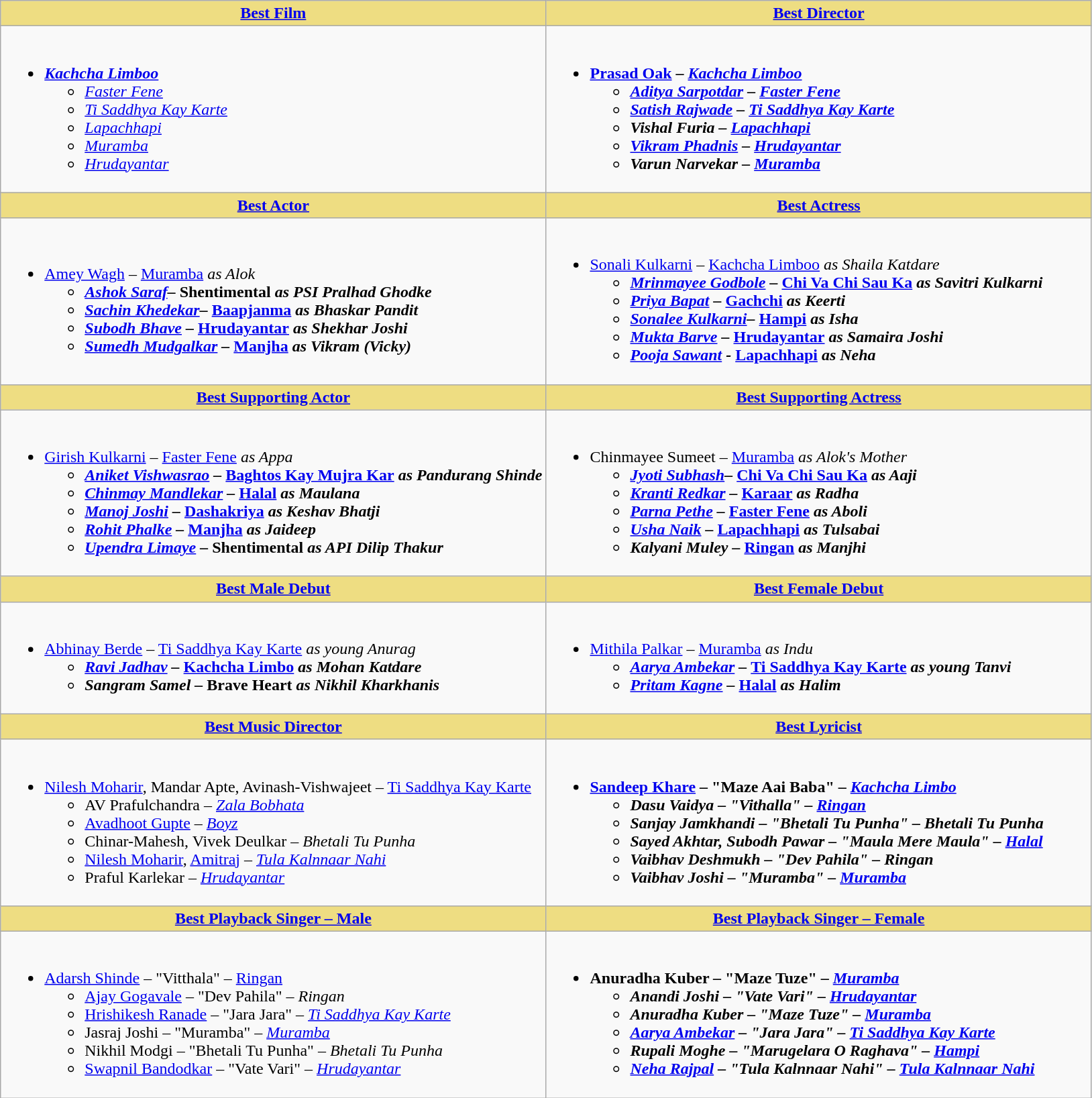<table class="wikitable">
<tr>
<th style="background:#EEDD82; width:50%;"><a href='#'>Best Film</a></th>
<th style="background:#EEDD82; width:50%;"><a href='#'>Best Director</a></th>
</tr>
<tr>
<td valign="top"><br><ul><li><strong><em><a href='#'>Kachcha Limboo</a></em></strong><ul><li><em><a href='#'>Faster Fene</a></em></li><li><em><a href='#'>Ti Saddhya Kay Karte</a></em></li><li><em><a href='#'>Lapachhapi</a></em></li><li><em><a href='#'>Muramba</a></em></li><li><em><a href='#'>Hrudayantar</a></em></li></ul></li></ul></td>
<td valign="top"><br><ul><li><strong><a href='#'>Prasad Oak</a> – <em><a href='#'>Kachcha Limboo</a><strong><em><ul><li><a href='#'>Aditya Sarpotdar</a> – </em><a href='#'>Faster Fene</a><em></li><li><a href='#'>Satish Rajwade</a> – </em><a href='#'>Ti Saddhya Kay Karte</a><em></li><li>Vishal Furia – </em><a href='#'>Lapachhapi</a><em></li><li><a href='#'>Vikram Phadnis</a> – </em><a href='#'>Hrudayantar</a><em></li><li>Varun Narvekar – </em><a href='#'>Muramba</a><em></li></ul></li></ul></td>
</tr>
<tr>
<th style="background:#EEDD82;"><a href='#'>Best Actor</a></th>
<th style="background:#EEDD82;"><a href='#'>Best Actress</a></th>
</tr>
<tr>
<td><br><ul><li></strong><a href='#'>Amey Wagh</a> – </em><a href='#'>Muramba</a><em> as Alok<strong><ul><li><a href='#'>Ashok Saraf</a>– </em>Shentimental<em> as PSI Pralhad Ghodke</li><li><a href='#'>Sachin Khedekar</a>– </em><a href='#'>Baapjanma</a><em> as Bhaskar Pandit</li><li><a href='#'>Subodh Bhave</a> – </em><a href='#'>Hrudayantar</a><em> as Shekhar Joshi</li><li><a href='#'>Sumedh Mudgalkar</a> – </em><a href='#'>Manjha</a><em> as Vikram (Vicky)</li></ul></li></ul></td>
<td><br><ul><li></strong><a href='#'>Sonali Kulkarni</a> – </em><a href='#'>Kachcha Limboo</a><em> as Shaila Katdare<strong><ul><li><a href='#'>Mrinmayee Godbole</a> – </em><a href='#'>Chi Va Chi Sau Ka</a><em> as Savitri Kulkarni</li><li><a href='#'>Priya Bapat</a> – </em><a href='#'>Gachchi</a><em> as Keerti</li><li><a href='#'>Sonalee Kulkarni</a>– </em><a href='#'>Hampi</a><em> as Isha</li><li><a href='#'>Mukta Barve</a> – </em><a href='#'>Hrudayantar</a><em> as Samaira Joshi</li><li><a href='#'>Pooja Sawant</a> - </em><a href='#'>Lapachhapi</a><em> as Neha</li></ul></li></ul></td>
</tr>
<tr>
<th style="background:#EEDD82;"><a href='#'>Best Supporting Actor</a></th>
<th style="background:#EEDD82;"><a href='#'>Best Supporting Actress</a></th>
</tr>
<tr>
<td><br><ul><li></strong><a href='#'>Girish Kulkarni</a> – </em><a href='#'>Faster Fene</a><em> as Appa<strong><ul><li><a href='#'>Aniket Vishwasrao</a> – </em><a href='#'>Baghtos Kay Mujra Kar</a><em> as Pandurang Shinde</li><li><a href='#'>Chinmay Mandlekar</a> – </em><a href='#'>Halal</a><em> as Maulana</li><li><a href='#'>Manoj Joshi</a> – </em><a href='#'>Dashakriya</a><em> as Keshav Bhatji</li><li><a href='#'>Rohit Phalke</a> – </em><a href='#'>Manjha</a><em> as Jaideep</li><li><a href='#'>Upendra Limaye</a> – </em>Shentimental<em> as API Dilip Thakur</li></ul></li></ul></td>
<td><br><ul><li></strong>Chinmayee Sumeet – </em><a href='#'>Muramba</a><em> as Alok's Mother<strong><ul><li><a href='#'>Jyoti Subhash</a>– </em><a href='#'>Chi Va Chi Sau Ka</a><em> as Aaji</li><li><a href='#'>Kranti Redkar</a> – </em><a href='#'>Karaar</a><em> as Radha</li><li><a href='#'>Parna Pethe</a> – </em><a href='#'>Faster Fene</a><em> as Aboli</li><li><a href='#'>Usha Naik</a> – </em><a href='#'>Lapachhapi</a><em> as Tulsabai</li><li>Kalyani Muley – </em><a href='#'>Ringan</a><em> as Manjhi</li></ul></li></ul></td>
</tr>
<tr>
<th style="background:#EEDD82;"><a href='#'>Best Male Debut</a></th>
<th style="background:#EEDD82;"><a href='#'>Best Female Debut</a></th>
</tr>
<tr>
<td><br><ul><li></strong><a href='#'>Abhinay Berde</a> – </em><a href='#'>Ti Saddhya Kay Karte</a><em> as young Anurag<strong><ul><li><a href='#'>Ravi Jadhav</a> – </em><a href='#'>Kachcha Limbo</a><em> as Mohan Katdare</li><li>Sangram Samel – </em>Brave Heart<em> as Nikhil Kharkhanis</li></ul></li></ul></td>
<td><br><ul><li></strong><a href='#'>Mithila Palkar</a> – </em><a href='#'>Muramba</a><em> as Indu<strong><ul><li><a href='#'>Aarya Ambekar</a> – </em><a href='#'>Ti Saddhya Kay Karte</a><em> as young Tanvi</li><li><a href='#'>Pritam Kagne</a> – </em><a href='#'>Halal</a><em> as Halim</li></ul></li></ul></td>
</tr>
<tr>
<th style="background:#EEDD82;"><a href='#'>Best Music Director</a></th>
<th style="background:#EEDD82;"><a href='#'>Best Lyricist</a></th>
</tr>
<tr>
<td><br><ul><li></strong><a href='#'>Nilesh Moharir</a>, Mandar Apte, Avinash-Vishwajeet – </em><a href='#'>Ti Saddhya Kay Karte</a></em></strong><ul><li>AV Prafulchandra – <em><a href='#'>Zala Bobhata</a></em></li><li><a href='#'>Avadhoot Gupte</a> – <a href='#'><em>Boyz</em></a></li><li>Chinar-Mahesh, Vivek Deulkar – <em>Bhetali Tu Punha</em></li><li><a href='#'>Nilesh Moharir</a>, <a href='#'>Amitraj</a> – <em><a href='#'>Tula Kalnnaar Nahi</a></em></li><li>Praful Karlekar – <em><a href='#'>Hrudayantar</a></em></li></ul></li></ul></td>
<td><br><ul><li><strong><a href='#'>Sandeep Khare</a> – "Maze Aai Baba" – <em><a href='#'>Kachcha Limbo</a><strong><em><ul><li>Dasu Vaidya – "Vithalla" – </em><a href='#'>Ringan</a><em></li><li>Sanjay Jamkhandi – "Bhetali Tu Punha" – </em>Bhetali Tu Punha<em></li><li>Sayed Akhtar, Subodh Pawar – "Maula Mere Maula" – </em><a href='#'>Halal</a><em></li><li>Vaibhav Deshmukh – "Dev Pahila" – </em>Ringan<em></li><li>Vaibhav Joshi – "Muramba" – </em><a href='#'>Muramba</a><em></li></ul></li></ul></td>
</tr>
<tr>
<th style="background:#EEDD82;"><a href='#'>Best Playback Singer – Male</a></th>
<th style="background:#EEDD82;"><a href='#'>Best Playback Singer – Female</a></th>
</tr>
<tr>
<td><br><ul><li></strong><a href='#'>Adarsh Shinde</a> – "Vitthala" – </em><a href='#'>Ringan</a></em></strong><ul><li><a href='#'>Ajay Gogavale</a> – "Dev Pahila" – <em>Ringan</em></li><li><a href='#'>Hrishikesh Ranade</a> – "Jara Jara" – <em><a href='#'>Ti Saddhya Kay Karte</a></em></li><li>Jasraj Joshi – "Muramba" – <em><a href='#'>Muramba</a></em></li><li>Nikhil Modgi – "Bhetali Tu Punha" – <em>Bhetali Tu Punha</em></li><li><a href='#'>Swapnil Bandodkar</a> – "Vate Vari" – <em><a href='#'>Hrudayantar</a></em></li></ul></li></ul></td>
<td><br><ul><li><strong>Anuradha Kuber – "Maze Tuze" – <em><a href='#'>Muramba</a><strong><em><ul><li>Anandi Joshi – "Vate Vari" – </em><a href='#'>Hrudayantar</a><em></li><li>Anuradha Kuber – "Maze Tuze" – </em><a href='#'>Muramba</a><em></li><li><a href='#'>Aarya Ambekar</a> – "Jara Jara" – </em><a href='#'>Ti Saddhya Kay Karte</a><em></li><li>Rupali Moghe – "Marugelara O Raghava" – </em><a href='#'>Hampi</a><em></li><li><a href='#'>Neha Rajpal</a>  – "Tula Kalnnaar Nahi" – </em><a href='#'>Tula Kalnnaar Nahi</a><em></li></ul></li></ul></td>
</tr>
</table>
